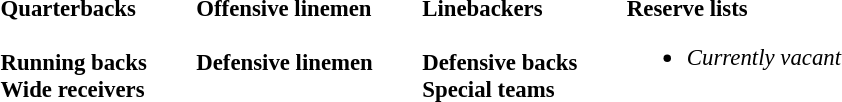<table class="toccolours" style="text-align: left;">
<tr>
<td style="font-size: 95%;vertical-align:top;"><strong>Quarterbacks</strong><br>
<br><strong>Running backs</strong>

<br><strong>Wide receivers</strong>





</td>
<td style="width: 25px;"></td>
<td style="font-size: 95%;vertical-align:top;"><strong>Offensive linemen</strong><br>



<br><strong>Defensive linemen</strong>





</td>
<td style="width: 25px;"></td>
<td style="font-size: 95%;vertical-align:top;"><strong>Linebackers</strong><br>



<br><strong>Defensive backs</strong>





<br><strong>Special teams</strong>
</td>
<td style="width: 25px;"></td>
<td style="font-size: 95%;vertical-align:top;"><strong>Reserve lists</strong><br><ul><li><em>Currently vacant</em></li></ul></td>
</tr>
<tr>
</tr>
</table>
